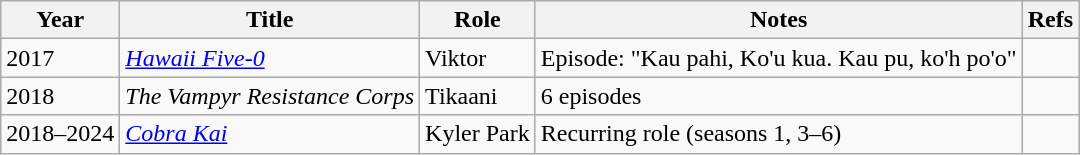<table class="wikitable sortable">
<tr>
<th>Year</th>
<th>Title</th>
<th>Role</th>
<th>Notes</th>
<th class="unsortable">Refs</th>
</tr>
<tr>
<td>2017</td>
<td><em><a href='#'>Hawaii Five-0</a></em></td>
<td>Viktor</td>
<td>Episode: "Kau pahi, Ko'u kua. Kau pu, ko'h po'o"</td>
<td></td>
</tr>
<tr>
<td>2018</td>
<td><em> The Vampyr Resistance Corps</em></td>
<td>Tikaani</td>
<td>6 episodes</td>
<td></td>
</tr>
<tr>
<td>2018–2024</td>
<td><em><a href='#'>Cobra Kai</a></em></td>
<td>Kyler Park</td>
<td>Recurring role (seasons 1, 3–6)</td>
<td></td>
</tr>
</table>
